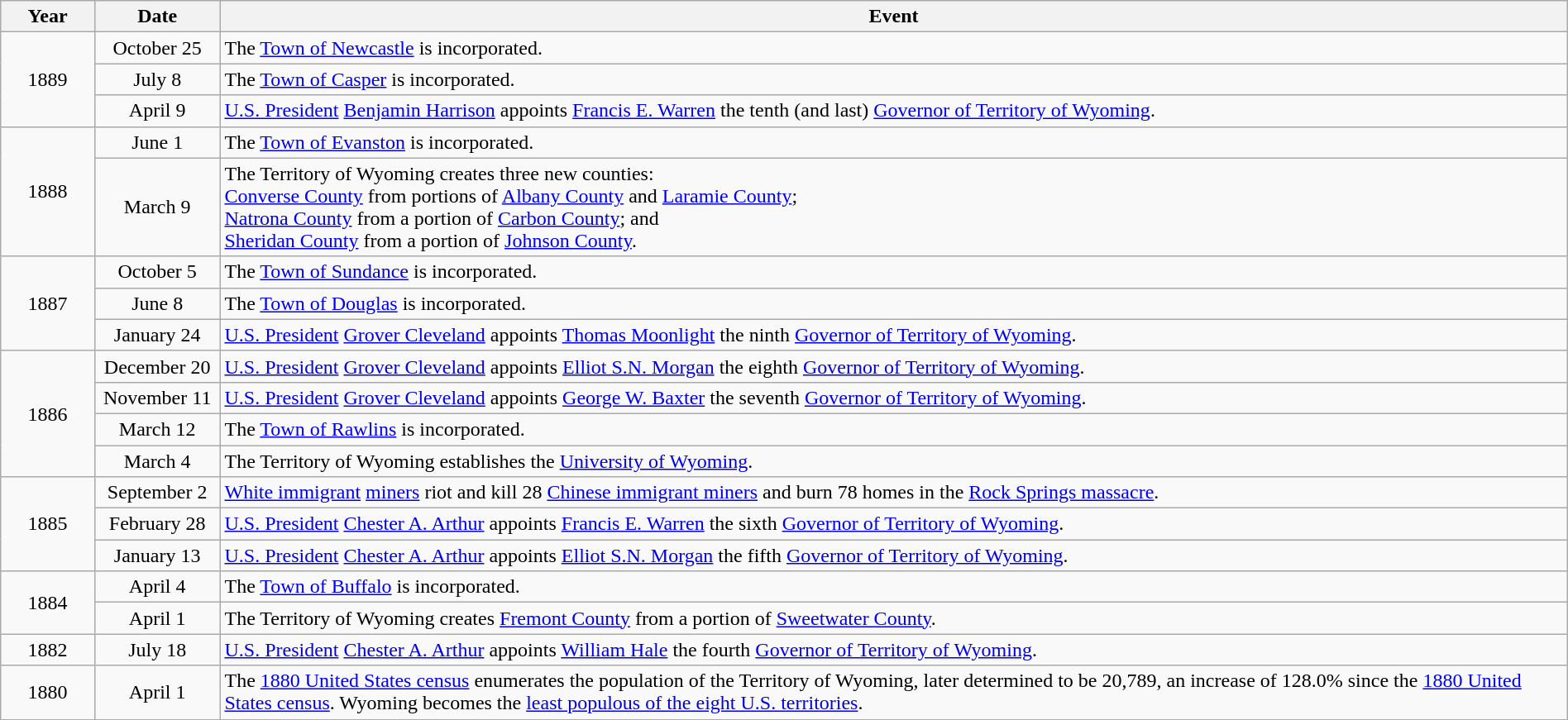<table class="wikitable" style="width:100%;">
<tr>
<th style="width:6%">Year</th>
<th style="width:8%">Date</th>
<th style="width:86%">Event</th>
</tr>
<tr>
<td align=center rowspan=3>1889</td>
<td align=center>October 25</td>
<td>The <a href='#'>Town of Newcastle</a> is incorporated.</td>
</tr>
<tr>
<td align=center>July 8</td>
<td>The <a href='#'>Town of Casper</a> is incorporated.</td>
</tr>
<tr>
<td align=center>April 9</td>
<td><a href='#'>U.S. President</a> <a href='#'>Benjamin Harrison</a> appoints <a href='#'>Francis E. Warren</a> the tenth (and last) <a href='#'>Governor of Territory of Wyoming</a>.</td>
</tr>
<tr>
<td align=center rowspan=2>1888</td>
<td align=center>June 1</td>
<td>The <a href='#'>Town of Evanston</a> is incorporated.</td>
</tr>
<tr>
<td align=center>March 9</td>
<td>The Territory of Wyoming creates three new counties:<br><a href='#'>Converse County</a> from portions of <a href='#'>Albany County</a> and <a href='#'>Laramie County</a>;<br><a href='#'>Natrona County</a> from a portion of <a href='#'>Carbon County</a>; and<br><a href='#'>Sheridan County</a> from a portion of <a href='#'>Johnson County</a>.</td>
</tr>
<tr>
<td align=center rowspan=3>1887</td>
<td align=center>October 5</td>
<td>The <a href='#'>Town of Sundance</a> is incorporated.</td>
</tr>
<tr>
<td align=center>June 8</td>
<td>The <a href='#'>Town of Douglas</a> is incorporated.</td>
</tr>
<tr>
<td align=center>January 24</td>
<td><a href='#'>U.S. President</a> <a href='#'>Grover Cleveland</a> appoints <a href='#'>Thomas Moonlight</a> the ninth <a href='#'>Governor of Territory of Wyoming</a>.</td>
</tr>
<tr>
<td align=center rowspan=4>1886</td>
<td align=center>December 20</td>
<td><a href='#'>U.S. President</a> <a href='#'>Grover Cleveland</a> appoints <a href='#'>Elliot S.N. Morgan</a> the eighth <a href='#'>Governor of Territory of Wyoming</a>.</td>
</tr>
<tr>
<td align=center>November 11</td>
<td><a href='#'>U.S. President</a> <a href='#'>Grover Cleveland</a> appoints <a href='#'>George W. Baxter</a> the seventh <a href='#'>Governor of Territory of Wyoming</a>.</td>
</tr>
<tr>
<td align=center>March 12</td>
<td>The <a href='#'>Town of Rawlins</a> is incorporated.</td>
</tr>
<tr>
<td align=center>March 4</td>
<td>The Territory of Wyoming establishes the <a href='#'>University of Wyoming</a>.</td>
</tr>
<tr>
<td align=center rowspan=3>1885</td>
<td align=center>September 2</td>
<td><a href='#'>White immigrant</a> <a href='#'>miners</a> riot and kill 28 <a href='#'>Chinese immigrant miners</a> and burn 78 homes in the <a href='#'>Rock Springs massacre</a>.</td>
</tr>
<tr>
<td align=center>February 28</td>
<td><a href='#'>U.S. President</a> <a href='#'>Chester A. Arthur</a> appoints <a href='#'>Francis E. Warren</a> the sixth <a href='#'>Governor of Territory of Wyoming</a>.</td>
</tr>
<tr>
<td align=center>January 13</td>
<td><a href='#'>U.S. President</a> <a href='#'>Chester A. Arthur</a> appoints <a href='#'>Elliot S.N. Morgan</a> the fifth <a href='#'>Governor of Territory of Wyoming</a>.</td>
</tr>
<tr>
<td align=center rowspan=2>1884</td>
<td align=center>April 4</td>
<td>The <a href='#'>Town of Buffalo</a> is incorporated.</td>
</tr>
<tr>
<td align=center>April 1</td>
<td>The Territory of Wyoming creates <a href='#'>Fremont County</a> from a portion of <a href='#'>Sweetwater County</a>.</td>
</tr>
<tr>
<td align=center rowspan=1>1882</td>
<td align=center>July 18</td>
<td><a href='#'>U.S. President</a> <a href='#'>Chester A. Arthur</a> appoints <a href='#'>William Hale</a> the fourth <a href='#'>Governor of Territory of Wyoming</a>.</td>
</tr>
<tr>
<td align=center rowspan=1>1880</td>
<td align=center>April 1</td>
<td>The <a href='#'>1880 United States census</a> enumerates the population of the Territory of Wyoming, later determined to be 20,789, an increase of 128.0% since the <a href='#'>1880 United States census</a>. Wyoming becomes the <a href='#'>least populous of the eight U.S. territories</a>.</td>
</tr>
</table>
